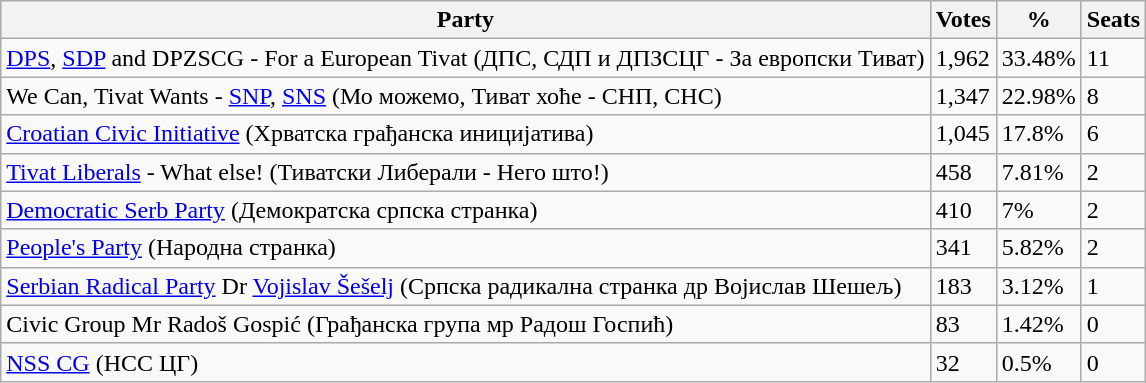<table class="wikitable">
<tr>
<th>Party</th>
<th>Votes</th>
<th>%</th>
<th>Seats</th>
</tr>
<tr>
<td><a href='#'>DPS</a>, <a href='#'>SDP</a> and DPZSCG - For a European Tivat (ДПС, СДП и ДПЗСЦГ - За европски Тиват)</td>
<td>1,962</td>
<td>33.48%</td>
<td>11</td>
</tr>
<tr>
<td>We Can, Tivat Wants - <a href='#'>SNP</a>, <a href='#'>SNS</a> (Мо можемо, Тиват хоће - СНП, СНС)</td>
<td>1,347</td>
<td>22.98%</td>
<td>8</td>
</tr>
<tr>
<td><a href='#'>Croatian Civic Initiative</a> (Хрватска грађанска иницијатива)</td>
<td>1,045</td>
<td>17.8%</td>
<td>6</td>
</tr>
<tr>
<td><a href='#'>Tivat Liberals</a> - What else! (Тиватски Либерали - Него што!)</td>
<td>458</td>
<td>7.81%</td>
<td>2</td>
</tr>
<tr>
<td><a href='#'>Democratic Serb Party</a> (Демократска српска странка)</td>
<td>410</td>
<td>7%</td>
<td>2</td>
</tr>
<tr>
<td><a href='#'>People's Party</a> (Народна странка)</td>
<td>341</td>
<td>5.82%</td>
<td>2</td>
</tr>
<tr>
<td><a href='#'>Serbian Radical Party</a> Dr <a href='#'>Vojislav Šešelj</a> (Српска радикална странка др Војислав Шешељ)</td>
<td>183</td>
<td>3.12%</td>
<td>1</td>
</tr>
<tr>
<td>Civic Group Mr Radoš Gospić (Грађанска група мр Радош Госпић)</td>
<td>83</td>
<td>1.42%</td>
<td>0</td>
</tr>
<tr>
<td><a href='#'>NSS CG</a> (НСС ЦГ)</td>
<td>32</td>
<td>0.5%</td>
<td>0</td>
</tr>
</table>
